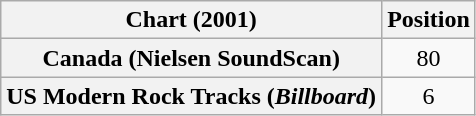<table class="wikitable plainrowheaders" style="text-align:center">
<tr>
<th scope="col">Chart (2001)</th>
<th scope="col">Position</th>
</tr>
<tr>
<th scope="row">Canada (Nielsen SoundScan)</th>
<td>80</td>
</tr>
<tr>
<th scope="row">US Modern Rock Tracks (<em>Billboard</em>)</th>
<td>6</td>
</tr>
</table>
